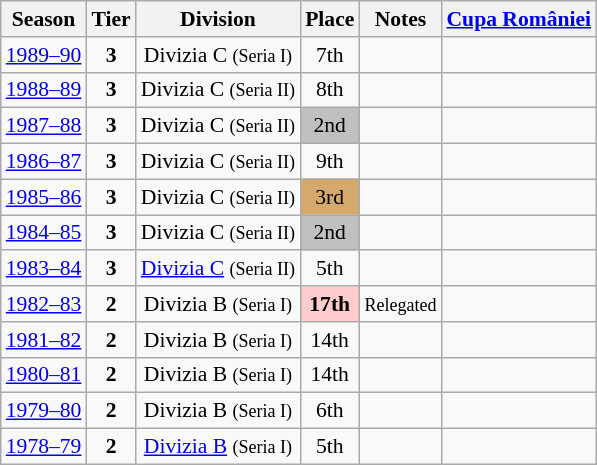<table class="wikitable" style="text-align:center; font-size:90%">
<tr>
<th>Season</th>
<th>Tier</th>
<th>Division</th>
<th>Place</th>
<th>Notes</th>
<th><a href='#'>Cupa României</a></th>
</tr>
<tr>
<td><a href='#'>1989–90</a></td>
<td><strong>3</strong></td>
<td>Divizia C <small>(Seria I)</small></td>
<td>7th</td>
<td></td>
<td></td>
</tr>
<tr>
<td><a href='#'>1988–89</a></td>
<td><strong>3</strong></td>
<td>Divizia C <small>(Seria II)</small></td>
<td>8th</td>
<td></td>
<td></td>
</tr>
<tr>
<td><a href='#'>1987–88</a></td>
<td><strong>3</strong></td>
<td>Divizia C <small>(Seria II)</small></td>
<td align=center bgcolor=silver>2nd</td>
<td></td>
</tr>
<tr>
<td><a href='#'>1986–87</a></td>
<td><strong>3</strong></td>
<td>Divizia C <small>(Seria II)</small></td>
<td>9th</td>
<td></td>
<td></td>
</tr>
<tr>
<td><a href='#'>1985–86</a></td>
<td><strong>3</strong></td>
<td>Divizia C <small>(Seria II)</small></td>
<td align=center bgcolor=#d4a96b>3rd</td>
<td></td>
<td></td>
</tr>
<tr>
<td><a href='#'>1984–85</a></td>
<td><strong>3</strong></td>
<td>Divizia C <small>(Seria II)</small></td>
<td align=center bgcolor=silver>2nd</td>
<td></td>
</tr>
<tr>
<td><a href='#'>1983–84</a></td>
<td><strong>3</strong></td>
<td><a href='#'>Divizia C</a> <small>(Seria II)</small></td>
<td>5th</td>
<td></td>
<td></td>
</tr>
<tr>
<td><a href='#'>1982–83</a></td>
<td><strong>2</strong></td>
<td>Divizia B <small>(Seria I)</small></td>
<td align=center bgcolor=#FFCCCC><strong>17th</strong></td>
<td><small>Relegated</small></td>
<td></td>
</tr>
<tr>
<td><a href='#'>1981–82</a></td>
<td><strong>2</strong></td>
<td>Divizia B <small>(Seria I)</small></td>
<td>14th</td>
<td></td>
<td></td>
</tr>
<tr>
<td><a href='#'>1980–81</a></td>
<td><strong>2</strong></td>
<td>Divizia B <small>(Seria I)</small></td>
<td>14th</td>
<td></td>
<td></td>
</tr>
<tr>
<td><a href='#'>1979–80</a></td>
<td><strong>2</strong></td>
<td>Divizia B <small>(Seria I)</small></td>
<td>6th</td>
<td></td>
<td></td>
</tr>
<tr>
<td><a href='#'>1978–79</a></td>
<td><strong>2</strong></td>
<td><a href='#'>Divizia B</a> <small>(Seria I)</small></td>
<td>5th</td>
<td></td>
<td></td>
</tr>
</table>
